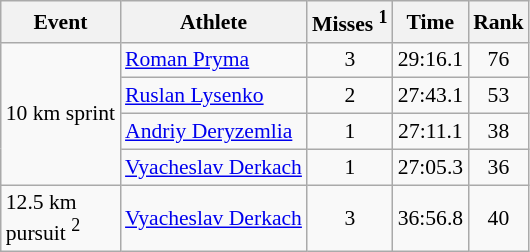<table class="wikitable" style="font-size:90%">
<tr>
<th>Event</th>
<th>Athlete</th>
<th>Misses <sup>1</sup></th>
<th>Time</th>
<th>Rank</th>
</tr>
<tr>
<td rowspan="4">10 km sprint</td>
<td><a href='#'>Roman Pryma</a></td>
<td align="center">3</td>
<td align="center">29:16.1</td>
<td align="center">76</td>
</tr>
<tr>
<td><a href='#'>Ruslan Lysenko</a></td>
<td align="center">2</td>
<td align="center">27:43.1</td>
<td align="center">53</td>
</tr>
<tr>
<td><a href='#'>Andriy Deryzemlia</a></td>
<td align="center">1</td>
<td align="center">27:11.1</td>
<td align="center">38</td>
</tr>
<tr>
<td><a href='#'>Vyacheslav Derkach</a></td>
<td align="center">1</td>
<td align="center">27:05.3</td>
<td align="center">36</td>
</tr>
<tr>
<td>12.5 km <br> pursuit <sup>2</sup></td>
<td><a href='#'>Vyacheslav Derkach</a></td>
<td align="center">3</td>
<td align="center">36:56.8</td>
<td align="center">40</td>
</tr>
</table>
